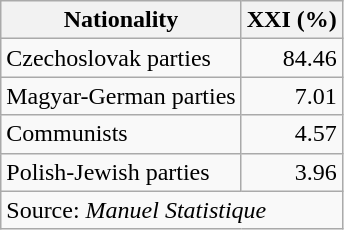<table class=wikitable style=text-align:right>
<tr>
<th>Nationality</th>
<th>XXI (%)</th>
</tr>
<tr>
<td align=left>Czechoslovak parties</td>
<td>84.46</td>
</tr>
<tr>
<td align=left>Magyar-German parties</td>
<td>7.01</td>
</tr>
<tr>
<td align=left>Communists</td>
<td>4.57</td>
</tr>
<tr>
<td align=left>Polish-Jewish parties</td>
<td>3.96</td>
</tr>
<tr>
<td align=left colspan=2>Source: <em>Manuel Statistique</em></td>
</tr>
</table>
